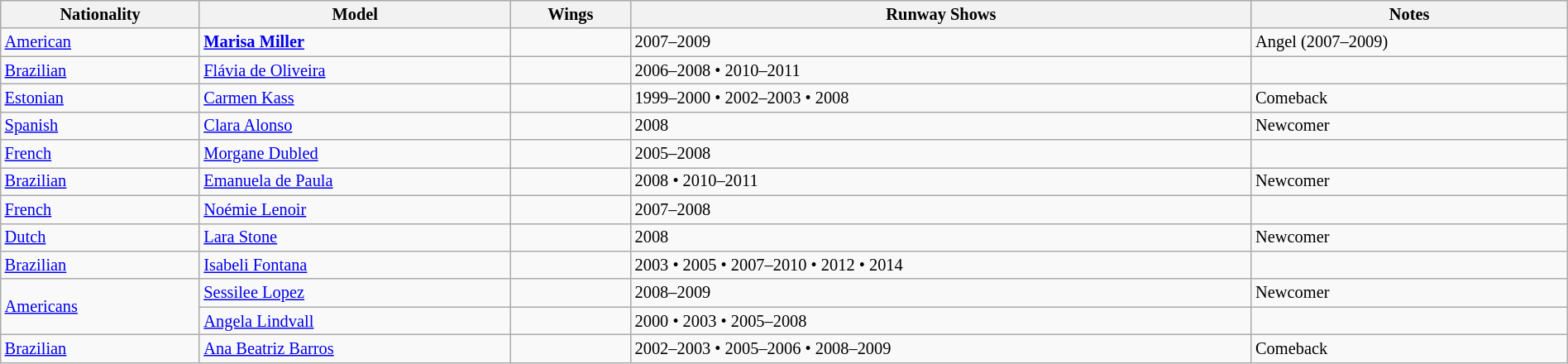<table class="sortable wikitable"  style="font-size:85%; width:100%;">
<tr>
<th style="text-align:center;">Nationality<br></th>
<th style="text-align:center;">Model<br></th>
<th style="text-align:center;">Wings<br></th>
<th style="text-align:center;">Runway Shows<br></th>
<th style="text-align:center;">Notes</th>
</tr>
<tr>
<td> <a href='#'>American</a></td>
<td><strong><a href='#'>Marisa Miller</a></strong></td>
<td></td>
<td>2007–2009</td>
<td> Angel (2007–2009)</td>
</tr>
<tr>
<td> <a href='#'>Brazilian</a></td>
<td><a href='#'>Flávia de Oliveira</a></td>
<td></td>
<td>2006–2008 • 2010–2011</td>
<td></td>
</tr>
<tr>
<td> <a href='#'>Estonian</a></td>
<td><a href='#'>Carmen Kass</a></td>
<td></td>
<td>1999–2000 • 2002–2003 • 2008</td>
<td>Comeback</td>
</tr>
<tr>
<td> <a href='#'>Spanish</a></td>
<td><a href='#'>Clara Alonso</a></td>
<td></td>
<td>2008</td>
<td>Newcomer</td>
</tr>
<tr>
<td> <a href='#'>French</a></td>
<td><a href='#'>Morgane Dubled</a></td>
<td></td>
<td>2005–2008</td>
<td></td>
</tr>
<tr>
<td> <a href='#'>Brazilian</a></td>
<td><a href='#'>Emanuela de Paula</a></td>
<td></td>
<td>2008 • 2010–2011</td>
<td>Newcomer</td>
</tr>
<tr>
<td> <a href='#'>French</a></td>
<td><a href='#'>Noémie Lenoir</a></td>
<td></td>
<td>2007–2008</td>
<td></td>
</tr>
<tr>
<td> <a href='#'>Dutch</a></td>
<td><a href='#'>Lara Stone</a></td>
<td></td>
<td>2008</td>
<td>Newcomer</td>
</tr>
<tr>
<td> <a href='#'>Brazilian</a></td>
<td><a href='#'>Isabeli Fontana</a></td>
<td></td>
<td>2003 • 2005 • 2007–2010 • 2012 • 2014</td>
<td></td>
</tr>
<tr>
<td rowspan="2"> <a href='#'>Americans</a></td>
<td><a href='#'>Sessilee Lopez</a></td>
<td></td>
<td>2008–2009</td>
<td>Newcomer</td>
</tr>
<tr>
<td><a href='#'>Angela Lindvall</a></td>
<td></td>
<td>2000 • 2003 • 2005–2008</td>
<td></td>
</tr>
<tr>
<td> <a href='#'>Brazilian</a></td>
<td><a href='#'>Ana Beatriz Barros</a></td>
<td></td>
<td>2002–2003 • 2005–2006 • 2008–2009</td>
<td>Comeback</td>
</tr>
</table>
